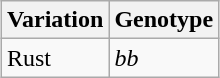<table class="wikitable" style="margin:1em auto;">
<tr>
<th>Variation</th>
<th>Genotype</th>
</tr>
<tr>
<td>Rust</td>
<td><em>bb</em></td>
</tr>
</table>
